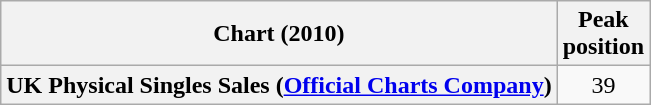<table class="wikitable sortable plainrowheaders">
<tr>
<th>Chart (2010)</th>
<th>Peak<br>position</th>
</tr>
<tr>
<th scope="row">UK Physical Singles Sales (<a href='#'>Official Charts Company</a>)</th>
<td style="text-align:center;">39</td>
</tr>
</table>
